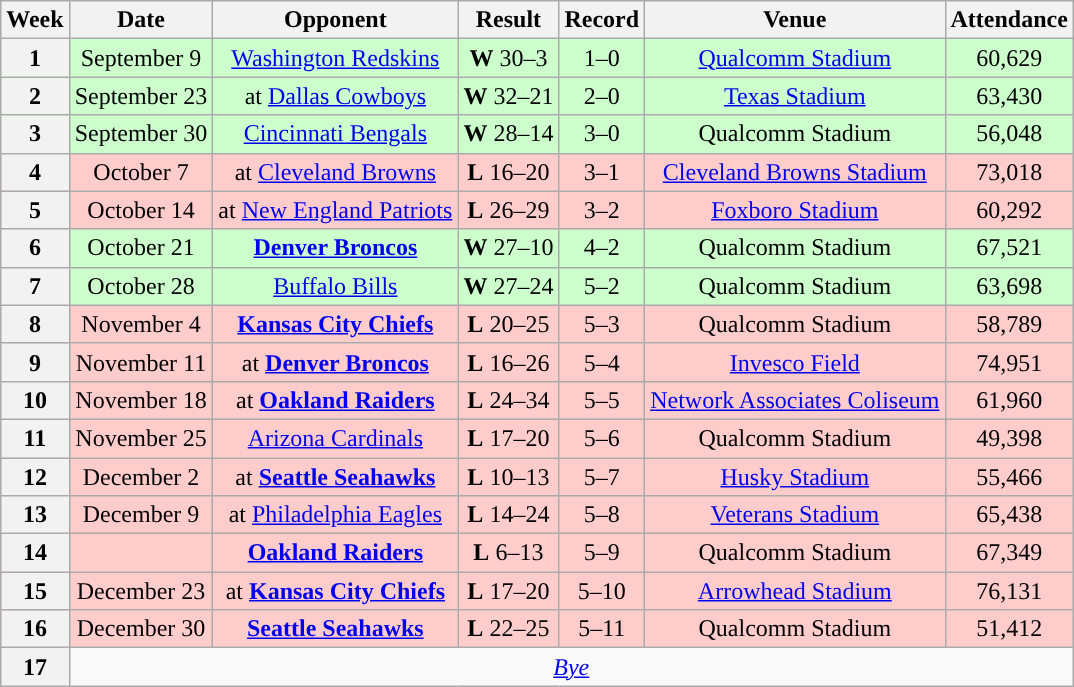<table class="wikitable" style="text-align:center">
<tr>
<th>Week</th>
<th>Date</th>
<th>Opponent</th>
<th>Result</th>
<th>Record</th>
<th>Venue</th>
<th>Attendance</th>
</tr>
<tr style="background:#cfc">
<th>1</th>
<td>September 9</td>
<td><a href='#'>Washington Redskins</a></td>
<td><strong>W</strong> 30–3</td>
<td>1–0</td>
<td><a href='#'>Qualcomm Stadium</a></td>
<td>60,629</td>
</tr>
<tr style="background:#cfc">
<th>2</th>
<td>September 23</td>
<td>at <a href='#'>Dallas Cowboys</a></td>
<td><strong>W</strong> 32–21</td>
<td>2–0</td>
<td><a href='#'>Texas Stadium</a></td>
<td>63,430</td>
</tr>
<tr style="background:#cfc">
<th>3</th>
<td>September 30</td>
<td><a href='#'>Cincinnati Bengals</a></td>
<td><strong>W</strong> 28–14</td>
<td>3–0</td>
<td>Qualcomm Stadium</td>
<td>56,048</td>
</tr>
<tr style="background:#fcc">
<th>4</th>
<td>October 7</td>
<td>at <a href='#'>Cleveland Browns</a></td>
<td><strong>L</strong> 16–20</td>
<td>3–1</td>
<td><a href='#'>Cleveland Browns Stadium</a></td>
<td>73,018</td>
</tr>
<tr style="background:#fcc">
<th>5</th>
<td>October 14</td>
<td>at <a href='#'>New England Patriots</a></td>
<td><strong>L</strong> 26–29 </td>
<td>3–2</td>
<td><a href='#'>Foxboro Stadium</a></td>
<td>60,292</td>
</tr>
<tr style="background:#cfc">
<th>6</th>
<td>October 21</td>
<td><strong><a href='#'>Denver Broncos</a></strong></td>
<td><strong>W</strong> 27–10</td>
<td>4–2</td>
<td>Qualcomm Stadium</td>
<td>67,521</td>
</tr>
<tr style="background:#cfc">
<th>7</th>
<td>October 28</td>
<td><a href='#'>Buffalo Bills</a></td>
<td><strong>W</strong> 27–24</td>
<td>5–2</td>
<td>Qualcomm Stadium</td>
<td>63,698</td>
</tr>
<tr style="background:#fcc">
<th>8</th>
<td>November 4</td>
<td><strong><a href='#'>Kansas City Chiefs</a></strong></td>
<td><strong>L</strong> 20–25</td>
<td>5–3</td>
<td>Qualcomm Stadium</td>
<td>58,789</td>
</tr>
<tr style="background:#fcc">
<th>9</th>
<td>November 11</td>
<td>at <strong><a href='#'>Denver Broncos</a></strong></td>
<td><strong>L</strong> 16–26</td>
<td>5–4</td>
<td><a href='#'>Invesco Field</a></td>
<td>74,951</td>
</tr>
<tr style="background:#fcc">
<th>10</th>
<td>November 18</td>
<td>at <strong><a href='#'>Oakland Raiders</a></strong></td>
<td><strong>L</strong> 24–34</td>
<td>5–5</td>
<td><a href='#'>Network Associates Coliseum</a></td>
<td>61,960</td>
</tr>
<tr style="background:#fcc">
<th>11</th>
<td>November 25</td>
<td><a href='#'>Arizona Cardinals</a></td>
<td><strong>L</strong> 17–20</td>
<td>5–6</td>
<td>Qualcomm Stadium</td>
<td>49,398</td>
</tr>
<tr style="background:#fcc">
<th>12</th>
<td>December 2</td>
<td>at <strong><a href='#'>Seattle Seahawks</a></strong></td>
<td><strong>L</strong> 10–13 </td>
<td>5–7</td>
<td><a href='#'>Husky Stadium</a></td>
<td>55,466</td>
</tr>
<tr style="background:#fcc">
<th>13</th>
<td>December 9</td>
<td>at <a href='#'>Philadelphia Eagles</a></td>
<td><strong>L</strong> 14–24</td>
<td>5–8</td>
<td><a href='#'>Veterans Stadium</a></td>
<td>65,438</td>
</tr>
<tr style="background:#fcc">
<th>14</th>
<td></td>
<td><strong><a href='#'>Oakland Raiders</a></strong></td>
<td><strong>L</strong> 6–13</td>
<td>5–9</td>
<td>Qualcomm Stadium</td>
<td>67,349</td>
</tr>
<tr style="background:#fcc">
<th>15</th>
<td>December 23</td>
<td>at <strong><a href='#'>Kansas City Chiefs</a></strong></td>
<td><strong>L</strong> 17–20</td>
<td>5–10</td>
<td><a href='#'>Arrowhead Stadium</a></td>
<td>76,131</td>
</tr>
<tr style="background:#fcc">
<th>16</th>
<td>December 30</td>
<td><strong><a href='#'>Seattle Seahawks</a></strong></td>
<td><strong>L</strong> 22–25</td>
<td>5–11</td>
<td>Qualcomm Stadium</td>
<td>51,412</td>
</tr>
<tr>
<th>17</th>
<td colspan="7"><em><a href='#'>Bye</a></em></td>
</tr>
</table>
